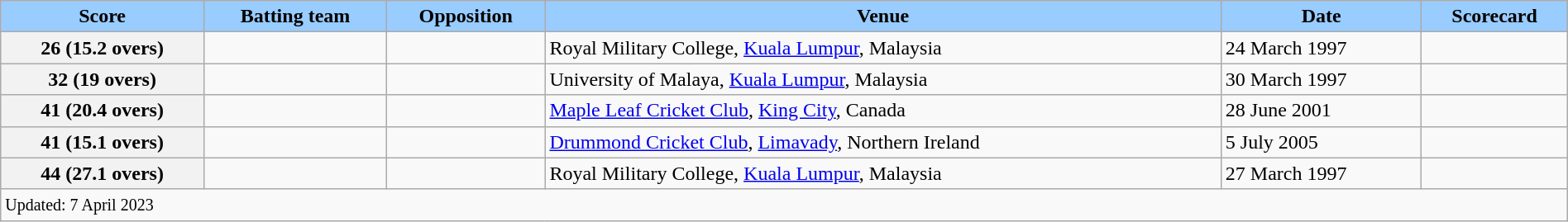<table class="wikitable" style="width:100%">
<tr bgcolor=#99ccff>
<th style="background-color:#99ccff;">Score</th>
<th style="background-color:#99ccff;">Batting team</th>
<th style="background-color:#99ccff;">Opposition</th>
<th style="background-color:#99ccff;">Venue</th>
<th style="background-color:#99ccff;">Date</th>
<th style="background-color:#99ccff;">Scorecard</th>
</tr>
<tr>
<th>26 (15.2 overs)</th>
<td></td>
<td></td>
<td>Royal Military College, <a href='#'>Kuala Lumpur</a>, Malaysia</td>
<td>24 March 1997</td>
<td></td>
</tr>
<tr>
<th>32 (19 overs)</th>
<td></td>
<td></td>
<td>University of Malaya, <a href='#'>Kuala Lumpur</a>, Malaysia</td>
<td>30 March 1997</td>
<td></td>
</tr>
<tr>
<th>41 (20.4 overs)</th>
<td></td>
<td></td>
<td><a href='#'>Maple Leaf Cricket Club</a>, <a href='#'>King City</a>, Canada</td>
<td>28 June 2001</td>
<td></td>
</tr>
<tr>
<th>41 (15.1 overs)</th>
<td></td>
<td></td>
<td><a href='#'>Drummond Cricket Club</a>, <a href='#'>Limavady</a>, Northern Ireland</td>
<td>5 July 2005</td>
<td></td>
</tr>
<tr>
<th>44 (27.1 overs)</th>
<td></td>
<td></td>
<td>Royal Military College, <a href='#'>Kuala Lumpur</a>, Malaysia</td>
<td>27 March 1997</td>
<td></td>
</tr>
<tr>
<td scope="row" colspan=6><small>Updated: 7 April 2023</small></td>
</tr>
</table>
